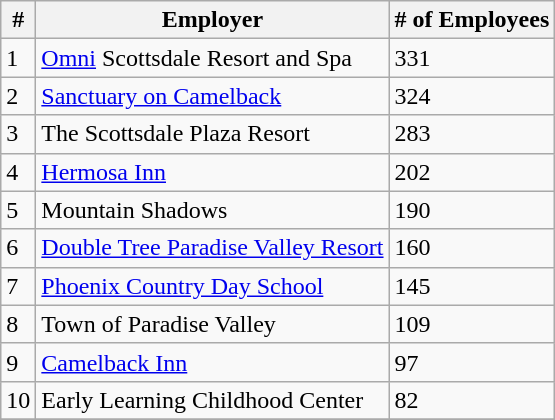<table class="wikitable">
<tr>
<th>#</th>
<th>Employer</th>
<th># of Employees</th>
</tr>
<tr>
<td>1</td>
<td><a href='#'>Omni</a> Scottsdale Resort and Spa</td>
<td>331</td>
</tr>
<tr>
<td>2</td>
<td><a href='#'>Sanctuary on Camelback</a></td>
<td>324</td>
</tr>
<tr>
<td>3</td>
<td>The Scottsdale Plaza Resort</td>
<td>283</td>
</tr>
<tr>
<td>4</td>
<td><a href='#'>Hermosa Inn</a></td>
<td>202</td>
</tr>
<tr>
<td>5</td>
<td>Mountain Shadows</td>
<td>190</td>
</tr>
<tr>
<td>6</td>
<td><a href='#'>Double Tree Paradise Valley Resort</a></td>
<td>160</td>
</tr>
<tr>
<td>7</td>
<td><a href='#'>Phoenix Country Day School</a></td>
<td>145</td>
</tr>
<tr>
<td>8</td>
<td>Town of Paradise Valley</td>
<td>109</td>
</tr>
<tr>
<td>9</td>
<td><a href='#'>Camelback Inn</a></td>
<td>97</td>
</tr>
<tr>
<td>10</td>
<td>Early Learning Childhood Center</td>
<td>82</td>
</tr>
<tr>
</tr>
</table>
